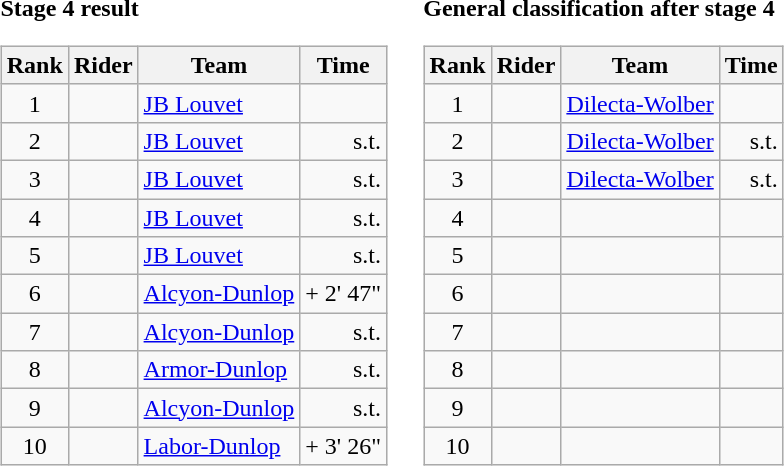<table>
<tr>
<td><strong>Stage 4 result</strong><br><table class="wikitable">
<tr>
<th scope="col">Rank</th>
<th scope="col">Rider</th>
<th scope="col">Team</th>
<th scope="col">Time</th>
</tr>
<tr>
<td style="text-align:center;">1</td>
<td></td>
<td><a href='#'>JB Louvet</a></td>
<td style="text-align:right;"></td>
</tr>
<tr>
<td style="text-align:center;">2</td>
<td></td>
<td><a href='#'>JB Louvet</a></td>
<td style="text-align:right;">s.t.</td>
</tr>
<tr>
<td style="text-align:center;">3</td>
<td></td>
<td><a href='#'>JB Louvet</a></td>
<td style="text-align:right;">s.t.</td>
</tr>
<tr>
<td style="text-align:center;">4</td>
<td></td>
<td><a href='#'>JB Louvet</a></td>
<td style="text-align:right;">s.t.</td>
</tr>
<tr>
<td style="text-align:center;">5</td>
<td></td>
<td><a href='#'>JB Louvet</a></td>
<td style="text-align:right;">s.t.</td>
</tr>
<tr>
<td style="text-align:center;">6</td>
<td></td>
<td><a href='#'>Alcyon-Dunlop</a></td>
<td style="text-align:right;">+ 2' 47"</td>
</tr>
<tr>
<td style="text-align:center;">7</td>
<td></td>
<td><a href='#'>Alcyon-Dunlop</a></td>
<td style="text-align:right;">s.t.</td>
</tr>
<tr>
<td style="text-align:center;">8</td>
<td></td>
<td><a href='#'>Armor-Dunlop</a></td>
<td style="text-align:right;">s.t.</td>
</tr>
<tr>
<td style="text-align:center;">9</td>
<td></td>
<td><a href='#'>Alcyon-Dunlop</a></td>
<td style="text-align:right;">s.t.</td>
</tr>
<tr>
<td style="text-align:center;">10</td>
<td></td>
<td><a href='#'>Labor-Dunlop</a></td>
<td style="text-align:right;">+ 3' 26"</td>
</tr>
</table>
</td>
<td></td>
<td><strong>General classification after stage 4</strong><br><table class="wikitable">
<tr>
<th scope="col">Rank</th>
<th scope="col">Rider</th>
<th scope="col">Team</th>
<th scope="col">Time</th>
</tr>
<tr>
<td style="text-align:center;">1</td>
<td></td>
<td><a href='#'>Dilecta-Wolber</a></td>
<td style="text-align:right;"></td>
</tr>
<tr>
<td style="text-align:center;">2</td>
<td></td>
<td><a href='#'>Dilecta-Wolber</a></td>
<td style="text-align:right;">s.t.</td>
</tr>
<tr>
<td style="text-align:center;">3</td>
<td></td>
<td><a href='#'>Dilecta-Wolber</a></td>
<td style="text-align:right;">s.t.</td>
</tr>
<tr>
<td style="text-align:center;">4</td>
<td></td>
<td></td>
<td></td>
</tr>
<tr>
<td style="text-align:center;">5</td>
<td></td>
<td></td>
<td></td>
</tr>
<tr>
<td style="text-align:center;">6</td>
<td></td>
<td></td>
<td></td>
</tr>
<tr>
<td style="text-align:center;">7</td>
<td></td>
<td></td>
<td></td>
</tr>
<tr>
<td style="text-align:center;">8</td>
<td></td>
<td></td>
<td></td>
</tr>
<tr>
<td style="text-align:center;">9</td>
<td></td>
<td></td>
<td></td>
</tr>
<tr>
<td style="text-align:center;">10</td>
<td></td>
<td></td>
<td></td>
</tr>
</table>
</td>
</tr>
</table>
